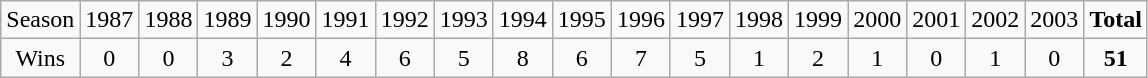<table class="wikitable sortable">
<tr>
<td>Season</td>
<td>1987</td>
<td>1988</td>
<td>1989</td>
<td>1990</td>
<td>1991</td>
<td>1992</td>
<td>1993</td>
<td>1994</td>
<td>1995</td>
<td>1996</td>
<td>1997</td>
<td>1998</td>
<td>1999</td>
<td>2000</td>
<td>2001</td>
<td>2002</td>
<td>2003</td>
<td><strong>Total</strong></td>
</tr>
<tr align=center>
<td>Wins</td>
<td>0</td>
<td>0</td>
<td>3</td>
<td>2</td>
<td>4</td>
<td>6</td>
<td>5</td>
<td>8</td>
<td>6</td>
<td>7</td>
<td>5</td>
<td>1</td>
<td>2</td>
<td>1</td>
<td>0</td>
<td>1</td>
<td>0</td>
<td><strong>51</strong></td>
</tr>
</table>
